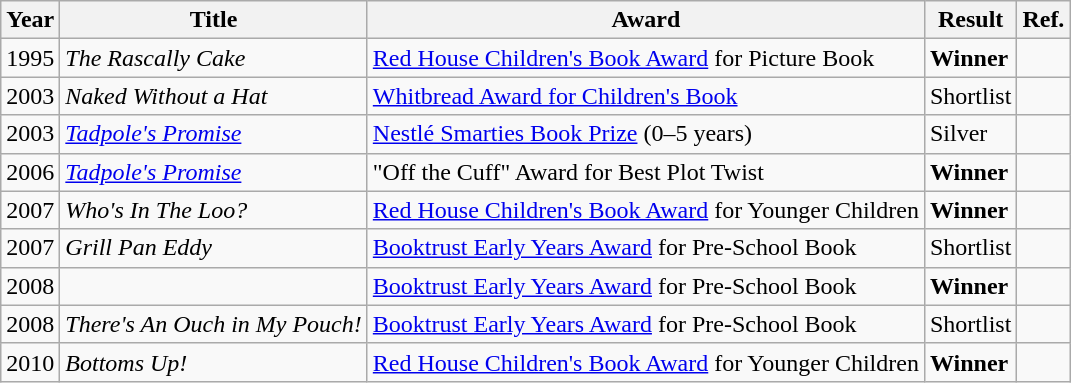<table class="wikitable sortable mw-collapsible">
<tr>
<th>Year</th>
<th>Title</th>
<th>Award</th>
<th>Result</th>
<th>Ref.</th>
</tr>
<tr>
<td>1995</td>
<td><em>The Rascally Cake</em></td>
<td><a href='#'>Red House Children's Book Award</a> for Picture Book</td>
<td><strong>Winner</strong></td>
<td></td>
</tr>
<tr>
<td>2003</td>
<td><em>Naked Without a Hat</em></td>
<td><a href='#'>Whitbread Award for Children's Book</a></td>
<td>Shortlist</td>
<td></td>
</tr>
<tr>
<td>2003</td>
<td><em><a href='#'>Tadpole's Promise</a></em></td>
<td><a href='#'>Nestlé Smarties Book Prize</a> (0–5 years)</td>
<td>Silver</td>
<td></td>
</tr>
<tr>
<td>2006</td>
<td><em><a href='#'>Tadpole's Promise</a></em></td>
<td>"Off the Cuff" Award for Best Plot Twist</td>
<td><strong>Winner</strong></td>
<td></td>
</tr>
<tr>
<td>2007</td>
<td><em>Who's In The Loo?</em></td>
<td><a href='#'>Red House Children's Book Award</a> for Younger Children</td>
<td><strong>Winner</strong></td>
<td></td>
</tr>
<tr>
<td>2007</td>
<td><em>Grill Pan Eddy</em></td>
<td><a href='#'>Booktrust Early Years Award</a> for Pre-School Book</td>
<td>Shortlist</td>
<td></td>
</tr>
<tr>
<td>2008</td>
<td></td>
<td><a href='#'>Booktrust Early Years Award</a> for Pre-School Book</td>
<td><strong>Winner</strong></td>
<td></td>
</tr>
<tr>
<td>2008</td>
<td><em>There's An Ouch in My Pouch!</em></td>
<td><a href='#'>Booktrust Early Years Award</a> for Pre-School Book</td>
<td>Shortlist</td>
<td></td>
</tr>
<tr>
<td>2010</td>
<td><em>Bottoms Up!</em></td>
<td><a href='#'>Red House Children's Book Award</a> for Younger Children</td>
<td><strong>Winner</strong></td>
<td></td>
</tr>
</table>
